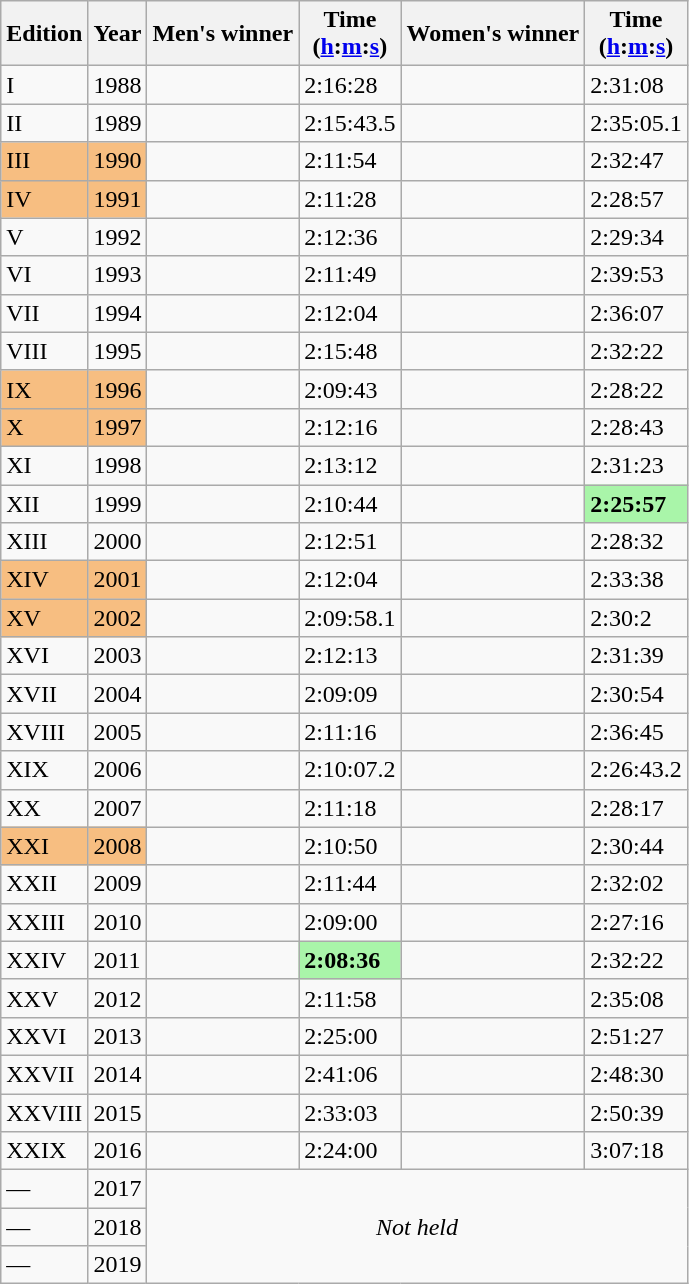<table class="wikitable">
<tr>
<th>Edition</th>
<th>Year</th>
<th>Men's winner</th>
<th>Time<br>(<a href='#'>h</a>:<a href='#'>m</a>:<a href='#'>s</a>)</th>
<th>Women's winner</th>
<th>Time<br>(<a href='#'>h</a>:<a href='#'>m</a>:<a href='#'>s</a>)</th>
</tr>
<tr>
<td>I</td>
<td>1988</td>
<td></td>
<td>2:16:28</td>
<td></td>
<td>2:31:08</td>
</tr>
<tr>
<td>II</td>
<td>1989</td>
<td></td>
<td>2:15:43.5</td>
<td></td>
<td>2:35:05.1</td>
</tr>
<tr>
<td bgcolor=#F7BE81>III</td>
<td bgcolor=#F7BE81>1990</td>
<td></td>
<td>2:11:54</td>
<td></td>
<td>2:32:47</td>
</tr>
<tr>
<td bgcolor=#F7BE81>IV</td>
<td bgcolor=#F7BE81>1991</td>
<td></td>
<td>2:11:28</td>
<td></td>
<td>2:28:57</td>
</tr>
<tr>
<td>V</td>
<td>1992</td>
<td></td>
<td>2:12:36</td>
<td></td>
<td>2:29:34</td>
</tr>
<tr>
<td>VI</td>
<td>1993</td>
<td></td>
<td>2:11:49</td>
<td></td>
<td>2:39:53</td>
</tr>
<tr>
<td>VII</td>
<td>1994</td>
<td></td>
<td>2:12:04</td>
<td></td>
<td>2:36:07</td>
</tr>
<tr>
<td>VIII</td>
<td>1995</td>
<td></td>
<td>2:15:48</td>
<td></td>
<td>2:32:22</td>
</tr>
<tr>
<td bgcolor=#F7BE81>IX</td>
<td bgcolor=#F7BE81>1996</td>
<td></td>
<td>2:09:43</td>
<td></td>
<td>2:28:22</td>
</tr>
<tr>
<td bgcolor=#F7BE81>X</td>
<td bgcolor=#F7BE81>1997</td>
<td></td>
<td>2:12:16</td>
<td></td>
<td>2:28:43</td>
</tr>
<tr>
<td>XI</td>
<td>1998</td>
<td></td>
<td>2:13:12</td>
<td></td>
<td>2:31:23</td>
</tr>
<tr>
<td>XII</td>
<td>1999</td>
<td></td>
<td>2:10:44</td>
<td></td>
<td bgcolor=#A9F5A9><strong>2:25:57</strong></td>
</tr>
<tr>
<td>XIII</td>
<td>2000</td>
<td></td>
<td>2:12:51</td>
<td></td>
<td>2:28:32</td>
</tr>
<tr>
<td bgcolor=#F7BE81>XIV</td>
<td bgcolor=#F7BE81>2001</td>
<td></td>
<td>2:12:04</td>
<td></td>
<td>2:33:38</td>
</tr>
<tr>
<td bgcolor=#F7BE81>XV</td>
<td bgcolor=#F7BE81>2002</td>
<td></td>
<td>2:09:58.1</td>
<td></td>
<td>2:30:2</td>
</tr>
<tr>
<td>XVI</td>
<td>2003</td>
<td></td>
<td>2:12:13</td>
<td></td>
<td>2:31:39</td>
</tr>
<tr>
<td>XVII</td>
<td>2004</td>
<td></td>
<td>2:09:09</td>
<td></td>
<td>2:30:54</td>
</tr>
<tr>
<td>XVIII</td>
<td>2005</td>
<td></td>
<td>2:11:16</td>
<td></td>
<td>2:36:45</td>
</tr>
<tr>
<td>XIX</td>
<td>2006</td>
<td></td>
<td>2:10:07.2</td>
<td></td>
<td>2:26:43.2</td>
</tr>
<tr>
<td>XX</td>
<td>2007</td>
<td></td>
<td>2:11:18</td>
<td></td>
<td>2:28:17</td>
</tr>
<tr>
<td bgcolor=#F7BE81>XXI</td>
<td bgcolor=#F7BE81>2008</td>
<td></td>
<td>2:10:50</td>
<td></td>
<td>2:30:44</td>
</tr>
<tr>
<td>XXII</td>
<td>2009</td>
<td></td>
<td>2:11:44</td>
<td></td>
<td>2:32:02</td>
</tr>
<tr>
<td>XXIII</td>
<td>2010</td>
<td></td>
<td>2:09:00</td>
<td></td>
<td>2:27:16</td>
</tr>
<tr>
<td>XXIV</td>
<td>2011</td>
<td></td>
<td bgcolor=#A9F5A9><strong>2:08:36</strong></td>
<td></td>
<td>2:32:22</td>
</tr>
<tr>
<td>XXV</td>
<td>2012</td>
<td></td>
<td>2:11:58</td>
<td></td>
<td>2:35:08</td>
</tr>
<tr>
<td>XXVI</td>
<td>2013</td>
<td></td>
<td>2:25:00</td>
<td></td>
<td>2:51:27</td>
</tr>
<tr>
<td>XXVII</td>
<td>2014</td>
<td></td>
<td>2:41:06</td>
<td></td>
<td>2:48:30</td>
</tr>
<tr>
<td>XXVIII</td>
<td>2015</td>
<td></td>
<td>2:33:03</td>
<td></td>
<td>2:50:39</td>
</tr>
<tr>
<td>XXIX</td>
<td>2016</td>
<td></td>
<td>2:24:00</td>
<td></td>
<td>3:07:18</td>
</tr>
<tr>
<td>—</td>
<td>2017</td>
<td rowspan=3 colspan=4 align=center><em>Not held</em></td>
</tr>
<tr>
<td>—</td>
<td>2018</td>
</tr>
<tr>
<td>—</td>
<td>2019</td>
</tr>
</table>
